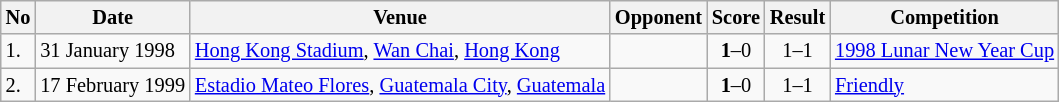<table class="wikitable" style="font-size:85%;">
<tr>
<th>No</th>
<th>Date</th>
<th>Venue</th>
<th>Opponent</th>
<th>Score</th>
<th>Result</th>
<th>Competition</th>
</tr>
<tr>
<td>1.</td>
<td>31 January 1998</td>
<td><a href='#'>Hong Kong Stadium</a>, <a href='#'>Wan Chai</a>, <a href='#'>Hong Kong</a></td>
<td></td>
<td align=center><strong>1</strong>–0</td>
<td align=center>1–1</td>
<td><a href='#'>1998 Lunar New Year Cup</a></td>
</tr>
<tr>
<td>2.</td>
<td>17 February 1999</td>
<td><a href='#'>Estadio Mateo Flores</a>, <a href='#'>Guatemala City</a>, <a href='#'>Guatemala</a></td>
<td></td>
<td align=center><strong>1</strong>–0</td>
<td align=center>1–1</td>
<td><a href='#'>Friendly</a></td>
</tr>
</table>
